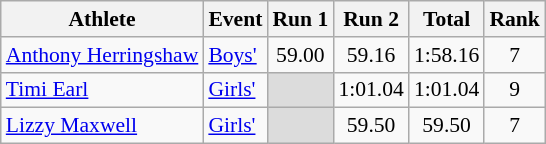<table class="wikitable" style="font-size:90%;">
<tr>
<th>Athlete</th>
<th>Event</th>
<th>Run 1</th>
<th>Run 2</th>
<th>Total</th>
<th>Rank</th>
</tr>
<tr>
<td><a href='#'>Anthony Herringshaw</a></td>
<td><a href='#'>Boys'</a></td>
<td align=center>59.00</td>
<td align=center>59.16</td>
<td align=center>1:58.16</td>
<td align=center>7</td>
</tr>
<tr>
<td><a href='#'>Timi Earl</a></td>
<td><a href='#'>Girls'</a></td>
<td align=center bgcolor=#DCDCDC></td>
<td align=center>1:01.04</td>
<td align=center>1:01.04</td>
<td align=center>9</td>
</tr>
<tr>
<td><a href='#'>Lizzy Maxwell</a></td>
<td><a href='#'>Girls'</a></td>
<td align=center bgcolor=#DCDCDC></td>
<td align=center>59.50</td>
<td align=center>59.50</td>
<td align=center>7</td>
</tr>
</table>
